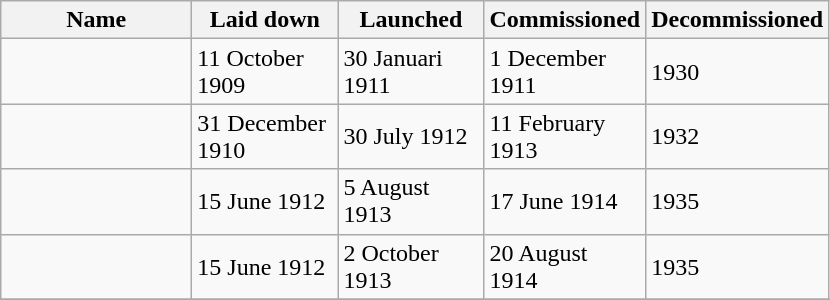<table class="wikitable">
<tr>
<th width="120">Name</th>
<th width="90">Laid down</th>
<th width="90">Launched</th>
<th width="90">Commissioned</th>
<th width="90">Decommissioned</th>
</tr>
<tr>
<td></td>
<td>11 October 1909</td>
<td>30 Januari 1911</td>
<td>1 December 1911</td>
<td>1930</td>
</tr>
<tr>
<td></td>
<td>31 December 1910</td>
<td>30 July 1912</td>
<td>11 February 1913</td>
<td>1932</td>
</tr>
<tr>
<td></td>
<td>15 June 1912</td>
<td>5 August 1913</td>
<td>17 June 1914</td>
<td>1935</td>
</tr>
<tr>
<td></td>
<td>15 June 1912</td>
<td>2 October 1913</td>
<td>20 August 1914</td>
<td>1935</td>
</tr>
<tr>
</tr>
</table>
